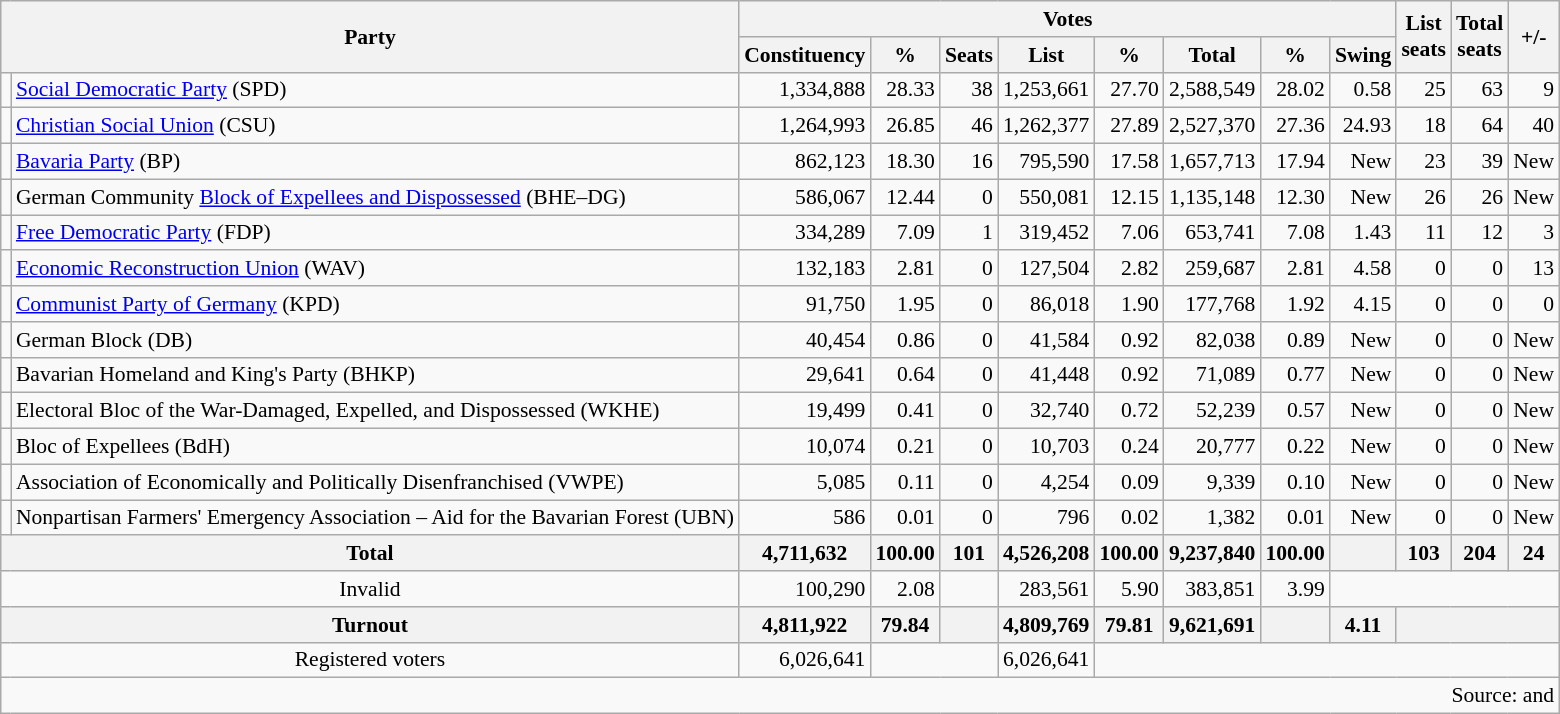<table class="wikitable" style="text-align:right; font-size:90%">
<tr>
<th rowspan=2 colspan=2>Party</th>
<th colspan=8>Votes</th>
<th rowspan=2>List<br>seats</th>
<th rowspan=2>Total<br>seats</th>
<th rowspan=2>+/-</th>
</tr>
<tr>
<th>Constituency</th>
<th>%</th>
<th>Seats</th>
<th>List</th>
<th>%</th>
<th>Total</th>
<th>%</th>
<th>Swing</th>
</tr>
<tr>
<td bgcolor=></td>
<td align=left><a href='#'>Social Democratic Party</a> (SPD)</td>
<td>1,334,888</td>
<td>28.33</td>
<td>38</td>
<td>1,253,661</td>
<td>27.70</td>
<td>2,588,549</td>
<td>28.02</td>
<td> 0.58</td>
<td>25</td>
<td>63</td>
<td> 9</td>
</tr>
<tr>
<td bgcolor=></td>
<td align=left><a href='#'>Christian Social Union</a> (CSU)</td>
<td>1,264,993</td>
<td>26.85</td>
<td>46</td>
<td>1,262,377</td>
<td>27.89</td>
<td>2,527,370</td>
<td>27.36</td>
<td> 24.93</td>
<td>18</td>
<td>64</td>
<td> 40</td>
</tr>
<tr>
<td bgcolor=></td>
<td align=left><a href='#'>Bavaria Party</a> (BP)</td>
<td>862,123</td>
<td>18.30</td>
<td>16</td>
<td>795,590</td>
<td>17.58</td>
<td>1,657,713</td>
<td>17.94</td>
<td>New</td>
<td>23</td>
<td>39</td>
<td>New</td>
</tr>
<tr>
<td bgcolor=></td>
<td align=left>German Community <a href='#'>Block of Expellees and Dispossessed</a> (BHE–DG)</td>
<td>586,067</td>
<td>12.44</td>
<td>0</td>
<td>550,081</td>
<td>12.15</td>
<td>1,135,148</td>
<td>12.30</td>
<td>New</td>
<td>26</td>
<td>26</td>
<td>New</td>
</tr>
<tr>
<td bgcolor=></td>
<td align=left><a href='#'>Free Democratic Party</a> (FDP)</td>
<td>334,289</td>
<td>7.09</td>
<td>1</td>
<td>319,452</td>
<td>7.06</td>
<td>653,741</td>
<td>7.08</td>
<td> 1.43</td>
<td>11</td>
<td>12</td>
<td> 3</td>
</tr>
<tr>
<td bgcolor=></td>
<td align=left><a href='#'>Economic Reconstruction Union</a> (WAV)</td>
<td>132,183</td>
<td>2.81</td>
<td>0</td>
<td>127,504</td>
<td>2.82</td>
<td>259,687</td>
<td>2.81</td>
<td> 4.58</td>
<td>0</td>
<td>0</td>
<td> 13</td>
</tr>
<tr>
<td bgcolor=></td>
<td align=left><a href='#'>Communist Party of Germany</a> (KPD)</td>
<td>91,750</td>
<td>1.95</td>
<td>0</td>
<td>86,018</td>
<td>1.90</td>
<td>177,768</td>
<td>1.92</td>
<td> 4.15</td>
<td>0</td>
<td>0</td>
<td> 0</td>
</tr>
<tr>
<td></td>
<td align=left>German Block (DB)</td>
<td>40,454</td>
<td>0.86</td>
<td>0</td>
<td>41,584</td>
<td>0.92</td>
<td>82,038</td>
<td>0.89</td>
<td>New</td>
<td>0</td>
<td>0</td>
<td>New</td>
</tr>
<tr>
<td></td>
<td align=left>Bavarian Homeland and King's Party (BHKP)</td>
<td>29,641</td>
<td>0.64</td>
<td>0</td>
<td>41,448</td>
<td>0.92</td>
<td>71,089</td>
<td>0.77</td>
<td>New</td>
<td>0</td>
<td>0</td>
<td>New</td>
</tr>
<tr>
<td></td>
<td align=left>Electoral Bloc of the War-Damaged, Expelled, and Dispossessed (WKHE)</td>
<td>19,499</td>
<td>0.41</td>
<td>0</td>
<td>32,740</td>
<td>0.72</td>
<td>52,239</td>
<td>0.57</td>
<td>New</td>
<td>0</td>
<td>0</td>
<td>New</td>
</tr>
<tr>
<td></td>
<td align=left>Bloc of Expellees (BdH)</td>
<td>10,074</td>
<td>0.21</td>
<td>0</td>
<td>10,703</td>
<td>0.24</td>
<td>20,777</td>
<td>0.22</td>
<td>New</td>
<td>0</td>
<td>0</td>
<td>New</td>
</tr>
<tr>
<td></td>
<td align=left>Association of Economically and Politically Disenfranchised (VWPE)</td>
<td>5,085</td>
<td>0.11</td>
<td>0</td>
<td>4,254</td>
<td>0.09</td>
<td>9,339</td>
<td>0.10</td>
<td>New</td>
<td>0</td>
<td>0</td>
<td>New</td>
</tr>
<tr>
<td></td>
<td align=left>Nonpartisan Farmers' Emergency Association – Aid for the Bavarian Forest (UBN)</td>
<td>586</td>
<td>0.01</td>
<td>0</td>
<td>796</td>
<td>0.02</td>
<td>1,382</td>
<td>0.01</td>
<td>New</td>
<td>0</td>
<td>0</td>
<td>New</td>
</tr>
<tr>
<th colspan=2>Total</th>
<th>4,711,632</th>
<th>100.00</th>
<th>101</th>
<th>4,526,208</th>
<th>100.00</th>
<th>9,237,840</th>
<th>100.00</th>
<th></th>
<th>103</th>
<th>204</th>
<th> 24</th>
</tr>
<tr>
<td colspan=2 align=center>Invalid</td>
<td>100,290</td>
<td>2.08</td>
<td></td>
<td>283,561</td>
<td>5.90</td>
<td>383,851</td>
<td>3.99</td>
<td colspan=4></td>
</tr>
<tr>
<th colspan=2>Turnout</th>
<th>4,811,922</th>
<th>79.84</th>
<th></th>
<th>4,809,769</th>
<th>79.81</th>
<th>9,621,691</th>
<th></th>
<th> 4.11</th>
<th colspan=3></th>
</tr>
<tr>
<td colspan=2 align=center>Registered voters</td>
<td>6,026,641</td>
<td colspan=2></td>
<td>6,026,641</td>
<td colspan=7></td>
</tr>
<tr>
<td colspan=13>Source:  and </td>
</tr>
</table>
